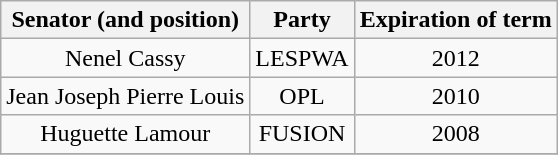<table class="wikitable" style="text-align:center;">
<tr>
<th>Senator (and position)</th>
<th>Party</th>
<th>Expiration of term</th>
</tr>
<tr>
<td>Nenel Cassy</td>
<td>LESPWA</td>
<td>2012</td>
</tr>
<tr>
<td>Jean Joseph Pierre Louis</td>
<td>OPL</td>
<td>2010</td>
</tr>
<tr>
<td>Huguette Lamour</td>
<td>FUSION</td>
<td>2008</td>
</tr>
<tr>
</tr>
</table>
